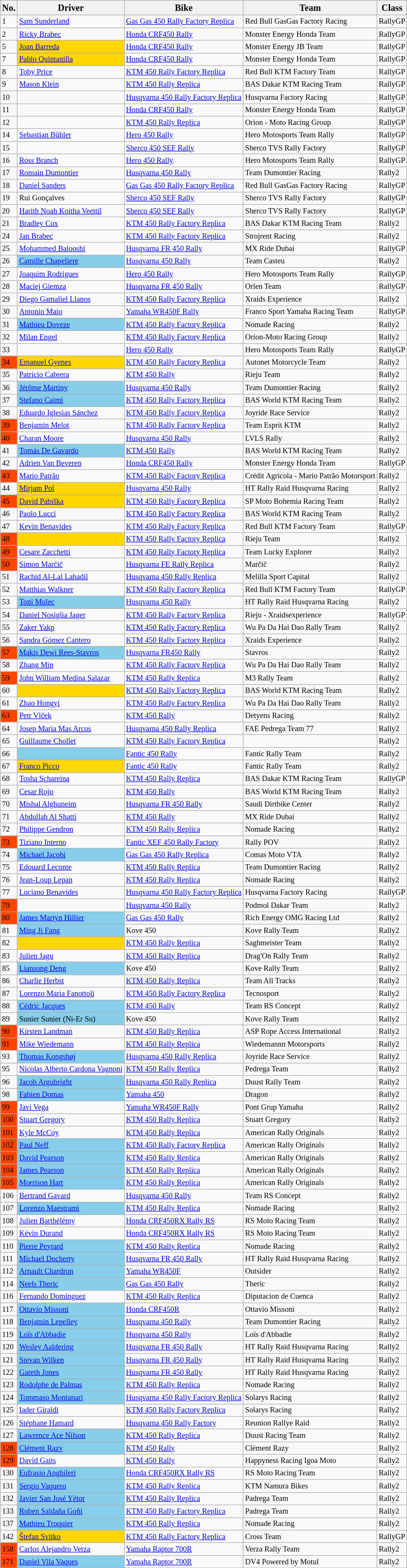<table class="wikitable sortable" style="font-size:85%;">
<tr>
<th><big>No.</big></th>
<th><big>Driver</big></th>
<th><big>Bike</big></th>
<th><big>Team</big></th>
<th><big>Class</big></th>
</tr>
<tr>
<td>1</td>
<td> <a href='#'>Sam Sunderland</a></td>
<td><a href='#'>Gas Gas 450 Rally Factory Replica</a></td>
<td>Red Bull GasGas Factory Racing</td>
<td>RallyGP</td>
</tr>
<tr>
<td>2</td>
<td> <a href='#'>Ricky Brabec</a></td>
<td><a href='#'>Honda CRF450 Rally</a></td>
<td>Monster Energy Honda Team</td>
<td>RallyGP</td>
</tr>
<tr>
<td>5</td>
<td style="background:gold;"> <a href='#'>Joan Barreda</a></td>
<td><a href='#'>Honda CRF450 Rally</a></td>
<td>Monster Energy JB Team</td>
<td>RallyGP</td>
</tr>
<tr>
<td>7</td>
<td style="background:gold;"> <a href='#'>Pablo Quintanilla</a></td>
<td><a href='#'>Honda CRF450 Rally</a></td>
<td>Monster Energy Honda Team</td>
<td>RallyGP</td>
</tr>
<tr>
<td>8</td>
<td> <a href='#'>Toby Price</a></td>
<td><a href='#'>KTM 450 Rally Factory Replica</a></td>
<td>Red Bull KTM Factory Team</td>
<td>RallyGP</td>
</tr>
<tr>
<td>9</td>
<td> <a href='#'>Mason Klein</a></td>
<td><a href='#'>KTM 450 Rally Replica</a></td>
<td>BAS Dakar KTM Racing Team</td>
<td>RallyGP</td>
</tr>
<tr>
<td>10</td>
<td> </td>
<td><a href='#'>Husqvarna 450 Rally Factory Replica</a></td>
<td>Husqvarna Factory Racing</td>
<td>RallyGP</td>
</tr>
<tr>
<td>11</td>
<td> </td>
<td><a href='#'>Honda CRF450 Rally</a></td>
<td>Monster Energy Honda Team</td>
<td>RallyGP</td>
</tr>
<tr>
<td>12</td>
<td> </td>
<td><a href='#'>KTM 450 Rally Replica</a></td>
<td>Orion - Moto Racing Group</td>
<td>RallyGP</td>
</tr>
<tr>
<td>14</td>
<td> <a href='#'>Sebastian Bühler</a></td>
<td><a href='#'>Hero 450 Rally</a></td>
<td>Hero Motosports Team Rally</td>
<td>RallyGP</td>
</tr>
<tr>
<td>15</td>
<td> </td>
<td><a href='#'>Sherco 450 SEF Rally</a></td>
<td>Sherco TVS Rally Factory</td>
<td>RallyGP</td>
</tr>
<tr>
<td>16</td>
<td> <a href='#'>Ross Branch</a></td>
<td><a href='#'>Hero 450 Rally</a></td>
<td>Hero Motosports Team Rally</td>
<td>RallyGP</td>
</tr>
<tr>
<td>17</td>
<td> <a href='#'>Romain Dumontier</a></td>
<td><a href='#'>Husqvarna 450 Rally</a></td>
<td>Team Dumontier Racing</td>
<td>Rally2</td>
</tr>
<tr>
<td>18</td>
<td> <a href='#'>Daniel Sanders</a></td>
<td><a href='#'>Gas Gas 450 Rally Factory Replica</a></td>
<td>Red Bull GasGas Factory Racing</td>
<td>RallyGP</td>
</tr>
<tr>
<td>19</td>
<td> Rui Gonçalves</td>
<td><a href='#'>Sherco 450 SEF Rally</a></td>
<td>Sherco TVS Rally Factory</td>
<td>RallyGP</td>
</tr>
<tr>
<td>20</td>
<td> <a href='#'>Harith Noah Koitha Veettil</a></td>
<td><a href='#'>Sherco 450 SEF Rally</a></td>
<td>Sherco TVS Rally Factory</td>
<td>RallyGP</td>
</tr>
<tr>
<td>21</td>
<td> <a href='#'>Bradley Cox</a></td>
<td><a href='#'>KTM 450 Rally Factory Replica</a></td>
<td>BAS Dakar KTM Racing Team</td>
<td>Rally2</td>
</tr>
<tr>
<td>24</td>
<td> <a href='#'>Jan Brabec</a></td>
<td><a href='#'>KTM 450 Rally Factory Replica</a></td>
<td>Strojrent Racing</td>
<td>Rally2</td>
</tr>
<tr>
<td>25</td>
<td> <a href='#'>Mohammed Balooshi</a></td>
<td><a href='#'>Husqvarna FR 450 Rally</a></td>
<td>MX Ride Dubai</td>
<td>RallyGP</td>
</tr>
<tr>
<td>26</td>
<td style="background:skyblue;"> <a href='#'>Camille Chapeliere</a></td>
<td><a href='#'>Husqvarna 450 Rally</a></td>
<td>Team Casteu</td>
<td>Rally2</td>
</tr>
<tr>
<td>27</td>
<td> <a href='#'>Joaquim Rodrigues</a></td>
<td><a href='#'>Hero 450 Rally</a></td>
<td>Hero Motosports Team Rally</td>
<td>RallyGP</td>
</tr>
<tr>
<td>28</td>
<td> <a href='#'>Maciej Giemza</a></td>
<td><a href='#'>Husqvarna FR 450 Rally</a></td>
<td>Orlen Team</td>
<td>RallyGP</td>
</tr>
<tr>
<td>29</td>
<td> <a href='#'>Diego Gamaliel Llanos</a></td>
<td><a href='#'>KTM 450 Rally Factory Replica</a></td>
<td>Xraids Experience</td>
<td>Rally2</td>
</tr>
<tr>
<td>30</td>
<td> <a href='#'>Antonio Maio</a></td>
<td><a href='#'>Yamaha WR450F Rally</a></td>
<td>Franco Sport Yamaha Racing Team</td>
<td>RallyGP</td>
</tr>
<tr>
<td>31</td>
<td style="background:skyblue;"> <a href='#'>Mathieu Doveze</a></td>
<td><a href='#'>KTM 450 Rally Factory Replica</a></td>
<td>Nomade Racing</td>
<td>Rally2</td>
</tr>
<tr>
<td>32</td>
<td> <a href='#'>Milan Engel</a></td>
<td><a href='#'>KTM 450 Rally Factory Replica</a></td>
<td>Orion-Moto Racing Group</td>
<td>Rally2</td>
</tr>
<tr>
<td>33</td>
<td> </td>
<td><a href='#'>Hero 450 Rally</a></td>
<td>Hero Motosports Team Rally</td>
<td>RallyGP</td>
</tr>
<tr>
<td style="background:orangered;">34</td>
<td style="background:gold;"> <a href='#'>Emanuel Gyenes</a></td>
<td><a href='#'>KTM 450 Rally Factory Replica</a></td>
<td>Autonet Motorcycle Team</td>
<td>Rally2</td>
</tr>
<tr>
<td>35</td>
<td> <a href='#'>Patricio Cabrera</a></td>
<td><a href='#'>KTM 450 Rally</a></td>
<td>Rieju Team</td>
<td>Rally2</td>
</tr>
<tr>
<td>36</td>
<td style="background:skyblue;"> <a href='#'>Jérôme Martiny</a></td>
<td><a href='#'>Husqvarna 450 Rally</a></td>
<td>Team Dumontier Racing</td>
<td>Rally2</td>
</tr>
<tr>
<td>37</td>
<td style="background:skyblue;"> <a href='#'>Stefano Caimi</a></td>
<td><a href='#'>KTM 450 Rally Factory Replica</a></td>
<td>BAS World KTM Racing Team</td>
<td>Rally2</td>
</tr>
<tr>
<td>38</td>
<td> <a href='#'>Eduardo Iglesias Sánchez</a></td>
<td><a href='#'>KTM 450 Rally Factory Replica</a></td>
<td>Joyride Race Service</td>
<td>Rally2</td>
</tr>
<tr>
<td style="background:orangered;">39</td>
<td> <a href='#'>Benjamin Melot</a></td>
<td><a href='#'>KTM 450 Rally Factory Replica</a></td>
<td>Team Esprit KTM</td>
<td>Rally2</td>
</tr>
<tr>
<td style="background:orangered;">40</td>
<td> <a href='#'>Charan Moore</a></td>
<td><a href='#'>Husqvarna 450 Rally</a></td>
<td>LVLS Rally</td>
<td>Rally2</td>
</tr>
<tr>
<td>41</td>
<td style="background:skyblue;"> <a href='#'>Tomás De Gavardo</a></td>
<td><a href='#'>KTM 450 Rally</a></td>
<td>BAS World KTM Racing Team</td>
<td>Rally2</td>
</tr>
<tr>
<td>42</td>
<td> <a href='#'>Adrien Van Beveren</a></td>
<td><a href='#'>Honda CRF450 Rally</a></td>
<td>Monster Energy Honda Team</td>
<td>RallyGP</td>
</tr>
<tr>
<td style="background:orangered;">43</td>
<td> <a href='#'>Mario Patrão</a></td>
<td><a href='#'>KTM 450 Rally Factory Replica</a></td>
<td>Crédit Agricola - Mario Patrão Motorsport</td>
<td>Rally2</td>
</tr>
<tr>
<td>44</td>
<td style="background:gold;"> <a href='#'>Mirjam Pol</a></td>
<td><a href='#'>Husqvarna 450 Rally</a></td>
<td>HT Rally Raid Husqvarna Racing</td>
<td>Rally2</td>
</tr>
<tr>
<td style="background:orangered;">45</td>
<td style="background:gold;"> <a href='#'>David Pabiška</a></td>
<td><a href='#'>KTM 450 Rally Factory Replica</a></td>
<td>SP Moto Bohemia Racing Team</td>
<td>Rally2</td>
</tr>
<tr>
<td>46</td>
<td> <a href='#'>Paolo Lucci</a></td>
<td><a href='#'>KTM 450 Rally Factory Replica</a></td>
<td>BAS World KTM Racing Team</td>
<td>Rally2</td>
</tr>
<tr>
<td>47</td>
<td> <a href='#'>Kevin Benavides</a></td>
<td><a href='#'>KTM 450 Rally Factory Replica</a></td>
<td>Red Bull KTM Factory Team</td>
<td>RallyGP</td>
</tr>
<tr>
<td style="background:orangered;">48</td>
<td style="background:gold;"> </td>
<td><a href='#'>KTM 450 Rally Factory Replica</a></td>
<td>Rieju Team</td>
<td>Rally2</td>
</tr>
<tr>
<td style="background:orangered;">49</td>
<td> <a href='#'>Cesare Zacchetti</a></td>
<td><a href='#'>KTM 450 Rally Factory Replica</a></td>
<td>Team Lucky Explorer</td>
<td>Rally2</td>
</tr>
<tr>
<td style="background:orangered;">50</td>
<td> <a href='#'>Simon Marčič</a></td>
<td><a href='#'>Husqvarna FE Rally Replica</a></td>
<td>Marčič</td>
<td>Rally2</td>
</tr>
<tr>
<td>51</td>
<td> <a href='#'>Rachid Al-Lal Lahadil</a></td>
<td><a href='#'>Husqvarna 450 Rally Replica</a></td>
<td>Melilla Sport Capital</td>
<td>Rally2</td>
</tr>
<tr>
<td>52</td>
<td> <a href='#'>Matthias Walkner</a></td>
<td><a href='#'>KTM 450 Rally Factory Replica</a></td>
<td>Red Bull KTM Factory Team</td>
<td>RallyGP</td>
</tr>
<tr>
<td>53</td>
<td style="background:skyblue;"> <a href='#'>Toni Mulec</a></td>
<td><a href='#'>Husqvarna 450 Rally</a></td>
<td>HT Rally Raid Husqvarna Racing</td>
<td>Rally2</td>
</tr>
<tr>
<td>54</td>
<td> <a href='#'>Daniel Nosiglia Jager</a></td>
<td><a href='#'>KTM 450 Rally Factory Replica</a></td>
<td>Rieju - Xraidsexperience</td>
<td>RallyGP</td>
</tr>
<tr>
<td>55</td>
<td> <a href='#'>Zaker Yakp</a></td>
<td><a href='#'>KTM 450 Rally Factory Replica</a></td>
<td>Wu Pa Da Hai Dao Rally Team</td>
<td>Rally2</td>
</tr>
<tr>
<td>56</td>
<td> <a href='#'>Sandra Gómez Cantero</a></td>
<td><a href='#'>KTM 450 Rally Factory Replica</a></td>
<td>Xraids Experience</td>
<td>Rally2</td>
</tr>
<tr>
<td style="background:orangered;">57</td>
<td style="background:skyblue;"> <a href='#'>Makis Dewi Rees-Stavros</a></td>
<td><a href='#'>Husqvarna FR450 Rally</a></td>
<td>Stavros</td>
<td>Rally2</td>
</tr>
<tr>
<td>58</td>
<td> <a href='#'>Zhang Min</a></td>
<td><a href='#'>KTM 450 Rally Factory Replica</a></td>
<td>Wu Pa Da Hai Dao Rally Team</td>
<td>Rally2</td>
</tr>
<tr>
<td style="background:orangered;">59</td>
<td> <a href='#'>John William Medina Salazar</a></td>
<td><a href='#'>KTM 450 Rally Replica</a></td>
<td>M3 Rally Team</td>
<td>Rally2</td>
</tr>
<tr>
<td>60</td>
<td style="background:gold;"> </td>
<td><a href='#'>KTM 450 Rally Factory Replica</a></td>
<td>BAS World KTM Racing Team</td>
<td>Rally2</td>
</tr>
<tr>
<td>61</td>
<td> <a href='#'>Zhao Hongyi</a></td>
<td><a href='#'>KTM 450 Rally Factory Replica</a></td>
<td>Wu Pa Da Hai Dao Rally Team</td>
<td>Rally2</td>
</tr>
<tr>
<td style="background:orangered;">63</td>
<td> <a href='#'>Petr Vlček</a></td>
<td><a href='#'>KTM 450 Rally</a></td>
<td>Detyens Racing</td>
<td>Rally2</td>
</tr>
<tr>
<td>64</td>
<td> <a href='#'>Josep Maria Mas Arcos</a></td>
<td><a href='#'>Husqvarna 450 Rally Replica</a></td>
<td>FAE Pedrega Team 77</td>
<td>Rally2</td>
</tr>
<tr>
<td>65</td>
<td> <a href='#'>Guillaume Chollet</a></td>
<td><a href='#'>KTM 450 Rally Factory Replica</a></td>
<td></td>
<td>Rally2</td>
</tr>
<tr>
<td>66</td>
<td style="background:skyblue;"> </td>
<td><a href='#'>Fantic 450 Rally</a></td>
<td>Fantic Rally Team</td>
<td>Rally2</td>
</tr>
<tr>
<td>67</td>
<td style="background:gold;"> <a href='#'>Franco Picco</a></td>
<td><a href='#'>Fantic 450 Rally</a></td>
<td>Fantic Rally Team</td>
<td>Rally2</td>
</tr>
<tr>
<td>68</td>
<td> <a href='#'>Tosha Schareina</a></td>
<td><a href='#'>KTM 450 Rally Replica</a></td>
<td>BAS Dakar KTM Racing Team</td>
<td>RallyGP</td>
</tr>
<tr>
<td>69</td>
<td> <a href='#'>Cesar Rojo</a></td>
<td><a href='#'>KTM 450 Rally</a></td>
<td>BAS World KTM Racing Team</td>
<td>Rally2</td>
</tr>
<tr>
<td>70</td>
<td> <a href='#'>Mishal Alghuneim</a></td>
<td><a href='#'>Husqvarna FR 450 Rally</a></td>
<td>Saudi Dirtbike Center</td>
<td>Rally2</td>
</tr>
<tr>
<td>71</td>
<td> <a href='#'>Abdullah Al Shatti</a></td>
<td><a href='#'>KTM 450 Rally</a></td>
<td>MX Ride Dubai</td>
<td>Rally2</td>
</tr>
<tr>
<td>72</td>
<td> <a href='#'>Philippe Gendron</a></td>
<td><a href='#'>KTM 450 Rally Replica</a></td>
<td>Nomade Racing</td>
<td>Rally2</td>
</tr>
<tr>
<td style="background:orangered;">73</td>
<td> <a href='#'>Tiziano Interno</a></td>
<td><a href='#'>Fantic XEF 450 Rally Factory</a></td>
<td>Rally POV</td>
<td>Rally2</td>
</tr>
<tr>
<td>74</td>
<td style="background:skyblue;"> <a href='#'>Michael Jacobi</a></td>
<td><a href='#'>Gas Gas 450 Rally Replica</a></td>
<td>Comas Moto VTA</td>
<td>Rally2</td>
</tr>
<tr>
<td>75</td>
<td> <a href='#'>Edouard Leconte</a></td>
<td><a href='#'>KTM 450 Rally Replica</a></td>
<td>Team Dumontier Racing</td>
<td>Rally2</td>
</tr>
<tr>
<td>76</td>
<td> <a href='#'>Jean-Loup Lepan</a></td>
<td><a href='#'>KTM 450 Rally Replica</a></td>
<td>Nomade Racing</td>
<td>Rally2</td>
</tr>
<tr>
<td>77</td>
<td> <a href='#'>Luciano Benavides</a></td>
<td><a href='#'>Husqvarna 450 Rally Factory Replica</a></td>
<td>Husqvarna Factory Racing</td>
<td>RallyGP</td>
</tr>
<tr>
<td style="background:orangered;">79</td>
<td> </td>
<td><a href='#'>Husqvarna 450 Rally</a></td>
<td>Podmol Dakar Team</td>
<td>Rally2</td>
</tr>
<tr>
<td style="background:orangered;">80</td>
<td style="background:skyblue;"> <a href='#'>James Martyn Hillier</a></td>
<td><a href='#'>Gas Gas 450 Rally</a></td>
<td>Rich Energy OMG Racing Ltd</td>
<td>Rally2</td>
</tr>
<tr>
<td>81</td>
<td style="background:skyblue;"> <a href='#'>Ming Ji Fang</a></td>
<td>Kove 450</td>
<td>Kove Rally Team</td>
<td>Rally2</td>
</tr>
<tr>
<td>82</td>
<td style="background:gold;"> </td>
<td><a href='#'>KTM 450 Rally Replica</a></td>
<td>Saghmeister Team</td>
<td>Rally2</td>
</tr>
<tr>
<td>83</td>
<td> <a href='#'>Julien Jagu</a></td>
<td><a href='#'>KTM 450 Rally Replica</a></td>
<td>Drag'On Rally Team</td>
<td>Rally2</td>
</tr>
<tr>
<td>85</td>
<td style="background:skyblue;"> <a href='#'>Liansong Deng</a></td>
<td>Kove 450</td>
<td>Kove Rally Team</td>
<td>Rally2</td>
</tr>
<tr>
<td>86</td>
<td> <a href='#'>Charlie Herbst</a></td>
<td><a href='#'>KTM 450 Rally Replica</a></td>
<td>Team All Tracks</td>
<td>Rally2</td>
</tr>
<tr>
<td>87</td>
<td> <a href='#'>Lorenzo Maria Fanottoli</a></td>
<td><a href='#'>KTM 450 Rally Factory Replica</a></td>
<td>Tecnosport</td>
<td>Rally2</td>
</tr>
<tr>
<td>88</td>
<td style="background:skyblue;"> <a href='#'>Cédric Jacques</a></td>
<td><a href='#'>KTM 450 Rally</a></td>
<td>Team RS Concept</td>
<td>Rally2</td>
</tr>
<tr>
<td>89</td>
<td style="background:skyblue;"> Sunier Sunier (Ni-Er Su)</td>
<td>Kove 450</td>
<td>Kove Rally Team</td>
<td>Rally2</td>
</tr>
<tr>
<td style="background:orangered;">90</td>
<td> <a href='#'>Kirsten Landman</a></td>
<td><a href='#'>KTM 450 Rally Replica</a></td>
<td>ASP Rope Access International</td>
<td>Rally2</td>
</tr>
<tr>
<td style="background:orangered;">91</td>
<td> <a href='#'>Mike Wiedemann</a></td>
<td><a href='#'>KTM 450 Rally Replica</a></td>
<td>Wiedemannn Motorsports</td>
<td>Rally2</td>
</tr>
<tr>
<td>93</td>
<td style="background:skyblue;"> <a href='#'>Thomas Kongshøj</a></td>
<td><a href='#'>Husqvarna 450 Rally Replica</a></td>
<td>Joyride Race Service</td>
<td>Rally2</td>
</tr>
<tr>
<td>95</td>
<td> <a href='#'>Nicolas Alberto Cardona Vagnoni</a></td>
<td><a href='#'>KTM 450 Rally Replica</a></td>
<td>Pedrega Team</td>
<td>Rally2</td>
</tr>
<tr>
<td>96</td>
<td style="background:skyblue;"> <a href='#'>Jacob Argubright</a></td>
<td><a href='#'>Husqvarna 450 Rally Replica</a></td>
<td>Duust Rally Team</td>
<td>Rally2</td>
</tr>
<tr>
<td>98</td>
<td style="background:skyblue;"> <a href='#'>Fabien Domas</a></td>
<td><a href='#'>Yamaha 450</a></td>
<td>Dragon</td>
<td>Rally2</td>
</tr>
<tr>
<td style="background:orangered;">99</td>
<td> <a href='#'>Javi Vega</a></td>
<td><a href='#'>Yamaha WR450F Rally</a></td>
<td>Pont Grup Yamaha</td>
<td>Rally2</td>
</tr>
<tr>
<td style="background:orangered;">100</td>
<td> <a href='#'>Stuart Gregory</a></td>
<td><a href='#'>KTM 450 Rally Replica</a></td>
<td>Stuart Gregory</td>
<td>Rally2</td>
</tr>
<tr>
<td style="background:orangered;">101</td>
<td> <a href='#'>Kyle McCoy</a></td>
<td><a href='#'>KTM 450 Rally Replica</a></td>
<td>American Rally Originals</td>
<td>Rally2</td>
</tr>
<tr>
<td style="background:orangered;">102</td>
<td style="background:skyblue;"> <a href='#'>Paul Neff</a></td>
<td><a href='#'>KTM 450 Rally Factory Replica</a></td>
<td>American Rally Originals</td>
<td>Rally2</td>
</tr>
<tr>
<td style="background:orangered;">103</td>
<td style="background:skyblue;"> <a href='#'>David Pearson</a></td>
<td><a href='#'>KTM 450 Rally Replica</a></td>
<td>American Rally Originals</td>
<td>Rally2</td>
</tr>
<tr>
<td style="background:orangered;">104</td>
<td style="background:skyblue;"> <a href='#'>James Pearson</a></td>
<td><a href='#'>KTM 450 Rally Replica</a></td>
<td>American Rally Originals</td>
<td>Rally2</td>
</tr>
<tr>
<td style="background:orangered;">105</td>
<td style="background:skyblue;"> <a href='#'>Morrison Hart</a></td>
<td><a href='#'>KTM 450 Rally Replica</a></td>
<td>American Rally Originals</td>
<td>Rally2</td>
</tr>
<tr>
<td>106</td>
<td> <a href='#'>Bertrand Gavard</a></td>
<td><a href='#'>Husqvarna 450 Rally</a></td>
<td>Team RS Concept</td>
<td>Rally2</td>
</tr>
<tr>
<td>107</td>
<td style="background:skyblue;"> <a href='#'>Lorenzo Maestrami</a></td>
<td><a href='#'>KTM 450 Rally Replica</a></td>
<td>Nomade Racing</td>
<td>Rally2</td>
</tr>
<tr>
<td>108</td>
<td> <a href='#'>Julien Barthélémy</a></td>
<td><a href='#'>Honda CRF450RX Rally RS</a></td>
<td>RS Moto Racing Team</td>
<td>Rally2</td>
</tr>
<tr>
<td>109</td>
<td> <a href='#'>Kévin Durand</a></td>
<td><a href='#'>Honda CRF450RX Rally RS</a></td>
<td>RS Moto Racing Team</td>
<td>Rally2</td>
</tr>
<tr>
<td>110</td>
<td style="background:skyblue;"> <a href='#'>Pierre Peyrard</a></td>
<td><a href='#'>KTM 450 Rally Replica</a></td>
<td>Nomade Racing</td>
<td>Rally2</td>
</tr>
<tr>
<td>111</td>
<td style="background:skyblue;"> <a href='#'>Michael Docherty</a></td>
<td><a href='#'>Husqvarna FR 450 Rally</a></td>
<td>HT Rally Raid Husqvarna Racing</td>
<td>Rally2</td>
</tr>
<tr>
<td>112</td>
<td style="background:skyblue;"> <a href='#'>Arnault Chardron</a></td>
<td><a href='#'>Yamaha WR450F</a></td>
<td>Outsider</td>
<td>Rally2</td>
</tr>
<tr>
<td>114</td>
<td style="background:skyblue;"> <a href='#'>Neels Theric</a></td>
<td><a href='#'>Gas Gas 450 Rally</a></td>
<td>Theric</td>
<td>Rally2</td>
</tr>
<tr>
<td>116</td>
<td> <a href='#'>Fernando Domínguez</a></td>
<td><a href='#'>KTM 450 Rally Replica</a></td>
<td>Diputacion de Cuenca</td>
<td>Rally2</td>
</tr>
<tr>
<td>117</td>
<td style="background:skyblue;"> <a href='#'>Ottavio Missoni</a></td>
<td><a href='#'>Honda CRF450R</a></td>
<td>Ottavio Missoni</td>
<td>Rally2</td>
</tr>
<tr>
<td>118</td>
<td style="background:skyblue;"> <a href='#'>Benjamin Lepelley</a></td>
<td><a href='#'>Husqvarna 450 Rally</a></td>
<td>Team Dumontier Racing</td>
<td>Rally2</td>
</tr>
<tr>
<td>119</td>
<td style="background:skyblue;"> <a href='#'>Loïs d'Abbadie</a></td>
<td><a href='#'>Husqvarna 450 Rally</a></td>
<td>Loïs d'Abbadie</td>
<td>Rally2</td>
</tr>
<tr>
<td>120</td>
<td style="background:skyblue;"> <a href='#'>Wesley Aaldering</a></td>
<td><a href='#'>Husqvarna FR 450 Rally</a></td>
<td>HT Rally Raid Husqvarna Racing</td>
<td>Rally2</td>
</tr>
<tr>
<td>121</td>
<td style="background:skyblue;"> <a href='#'>Stevan Wilken</a></td>
<td><a href='#'>Husqvarna FR 450 Rally</a></td>
<td>HT Rally Raid Husqvarna Racing</td>
<td>Rally2</td>
</tr>
<tr>
<td>122</td>
<td style="background:skyblue;"> <a href='#'>Gareth Jones</a></td>
<td><a href='#'>Husqvarna FR 450 Rally</a></td>
<td>HT Rally Raid Husqvarna Racing</td>
<td>Rally2</td>
</tr>
<tr>
<td>123</td>
<td style="background:skyblue;"> <a href='#'>Rodolphe de Palmas</a></td>
<td><a href='#'>KTM 450 Rally Replica</a></td>
<td>Nomade Racing</td>
<td>Rally2</td>
</tr>
<tr>
<td>124</td>
<td style="background:skyblue;"> <a href='#'>Tommaso Montanari</a></td>
<td><a href='#'>Husqvarna 450 Rally Factory Replica</a></td>
<td>Solarys Racing</td>
<td>Rally2</td>
</tr>
<tr>
<td>125</td>
<td> <a href='#'>Iader Giraldi</a></td>
<td><a href='#'>KTM 450 Rally Factory Replica</a></td>
<td>Solarys Racing</td>
<td>Rally2</td>
</tr>
<tr>
<td>126</td>
<td> <a href='#'>Stéphane Hamard</a></td>
<td><a href='#'>Husqvarna 450 Rally Factory</a></td>
<td>Reunion Rallye Raid</td>
<td>Rally2</td>
</tr>
<tr>
<td>127</td>
<td style="background:skyblue;"> <a href='#'>Lawrence Ace Nilson</a></td>
<td><a href='#'>KTM 450 Rally Replica</a></td>
<td>Duust Racing Team</td>
<td>Rally2</td>
</tr>
<tr>
<td style="background:orangered;">128</td>
<td style="background:skyblue;"> <a href='#'>Clément Razy</a></td>
<td><a href='#'>KTM 450 Rally</a></td>
<td>Clément Razy</td>
<td>Rally2</td>
</tr>
<tr>
<td style="background:orangered;">129</td>
<td> <a href='#'>David Gaits</a></td>
<td><a href='#'>KTM 450 Rally</a></td>
<td>Happyness Racing Igoa Moto</td>
<td>Rally2</td>
</tr>
<tr>
<td>130</td>
<td style="background:skyblue;"> <a href='#'>Eufrasio Anghileri</a></td>
<td><a href='#'>Honda CRF450RX Rally RS</a></td>
<td>RS Moto Racing Team</td>
<td>Rally2</td>
</tr>
<tr>
<td>131</td>
<td style="background:skyblue;"> <a href='#'>Sergio Vaquero</a></td>
<td><a href='#'>KTM 450 Rally Replica</a></td>
<td>KTM Namura Bikes</td>
<td>Rally2</td>
</tr>
<tr>
<td>132</td>
<td style="background:skyblue;"> <a href='#'>Javier San José Yétor</a></td>
<td><a href='#'>KTM 450 Rally Replica</a></td>
<td>Padrega Team</td>
<td>Rally2</td>
</tr>
<tr>
<td>133</td>
<td style="background:skyblue;"> <a href='#'>Ruben Saldaña Goñi</a></td>
<td><a href='#'>KTM 450 Rally Factory Replica</a></td>
<td>Padrega Team</td>
<td>Rally2</td>
</tr>
<tr>
<td>137</td>
<td style="background:skyblue;"> <a href='#'>Mathieu Troquier</a></td>
<td><a href='#'>KTM 450 Rally Replica</a></td>
<td>Nomade Racing</td>
<td>Rally2</td>
</tr>
<tr>
<td>142</td>
<td style="background:gold;"> <a href='#'>Štefan Svitko</a></td>
<td><a href='#'>KTM 450 Rally Factory Replica</a></td>
<td>Cross Team</td>
<td>RallyGP</td>
</tr>
<tr>
<td style="background:orangered;">158</td>
<td> <a href='#'>Carlos Alejandro Verza</a></td>
<td><a href='#'>Yamaha Raptor 700R</a></td>
<td>Verza Rally Team</td>
<td>Rally2</td>
</tr>
<tr>
<td style="background:orangered;">171</td>
<td style="background:skyblue;"> <a href='#'>Daniel Vila Vaques</a></td>
<td><a href='#'>Yamaha Raptor 700R</a></td>
<td>DV4 Powered by Motul</td>
<td>Rally2</td>
</tr>
<tr>
</tr>
</table>
